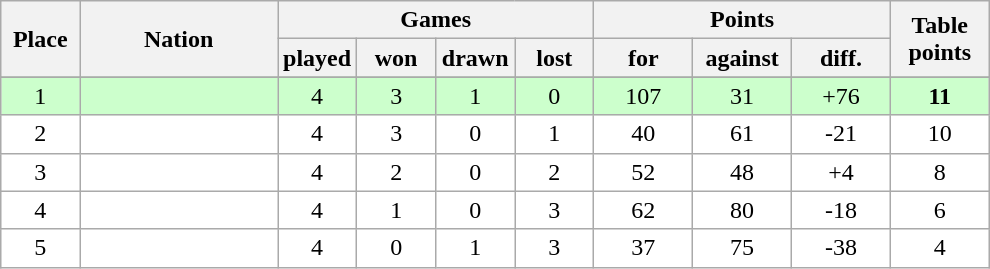<table class="wikitable">
<tr>
<th rowspan=2 width="8%">Place</th>
<th rowspan=2 width="20%">Nation</th>
<th colspan=4 width="32%">Games</th>
<th colspan=3 width="30%">Points</th>
<th rowspan=2 width="10%">Table<br>points</th>
</tr>
<tr>
<th width="8%">played</th>
<th width="8%">won</th>
<th width="8%">drawn</th>
<th width="8%">lost</th>
<th width="10%">for</th>
<th width="10%">against</th>
<th width="10%">diff.</th>
</tr>
<tr>
</tr>
<tr bgcolor=#ccffcc align=center>
<td>1</td>
<td align=left><strong></strong></td>
<td>4</td>
<td>3</td>
<td>1</td>
<td>0</td>
<td>107</td>
<td>31</td>
<td>+76</td>
<td><strong>11</strong></td>
</tr>
<tr bgcolor=#ffffff align=center>
<td>2</td>
<td align=left></td>
<td>4</td>
<td>3</td>
<td>0</td>
<td>1</td>
<td>40</td>
<td>61</td>
<td>-21</td>
<td>10</td>
</tr>
<tr bgcolor=#ffffff align=center>
<td>3</td>
<td align=left></td>
<td>4</td>
<td>2</td>
<td>0</td>
<td>2</td>
<td>52</td>
<td>48</td>
<td>+4</td>
<td>8</td>
</tr>
<tr bgcolor=#ffffff align=center>
<td>4</td>
<td align=left></td>
<td>4</td>
<td>1</td>
<td>0</td>
<td>3</td>
<td>62</td>
<td>80</td>
<td>-18</td>
<td>6</td>
</tr>
<tr bgcolor=#ffffff align=center>
<td>5</td>
<td align=left></td>
<td>4</td>
<td>0</td>
<td>1</td>
<td>3</td>
<td>37</td>
<td>75</td>
<td>-38</td>
<td>4</td>
</tr>
</table>
